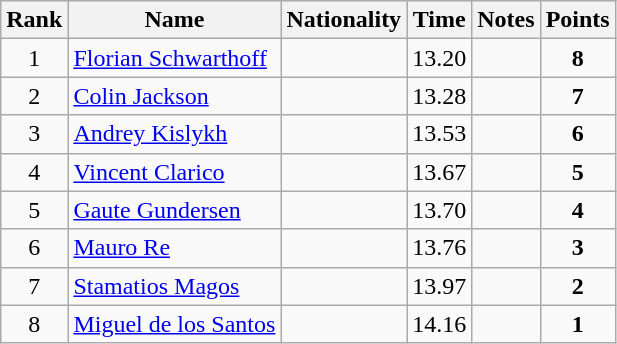<table class="wikitable sortable" style="text-align:center">
<tr>
<th>Rank</th>
<th>Name</th>
<th>Nationality</th>
<th>Time</th>
<th>Notes</th>
<th>Points</th>
</tr>
<tr>
<td>1</td>
<td align=left><a href='#'>Florian Schwarthoff</a></td>
<td align=left></td>
<td>13.20</td>
<td></td>
<td><strong>8</strong></td>
</tr>
<tr>
<td>2</td>
<td align=left><a href='#'>Colin Jackson</a></td>
<td align=left></td>
<td>13.28</td>
<td></td>
<td><strong>7</strong></td>
</tr>
<tr>
<td>3</td>
<td align=left><a href='#'>Andrey Kislykh</a></td>
<td align=left></td>
<td>13.53</td>
<td></td>
<td><strong>6</strong></td>
</tr>
<tr>
<td>4</td>
<td align=left><a href='#'>Vincent Clarico</a></td>
<td align=left></td>
<td>13.67</td>
<td></td>
<td><strong>5</strong></td>
</tr>
<tr>
<td>5</td>
<td align=left><a href='#'>Gaute Gundersen</a></td>
<td align=left></td>
<td>13.70</td>
<td></td>
<td><strong>4</strong></td>
</tr>
<tr>
<td>6</td>
<td align=left><a href='#'>Mauro Re</a></td>
<td align=left></td>
<td>13.76</td>
<td></td>
<td><strong>3</strong></td>
</tr>
<tr>
<td>7</td>
<td align=left><a href='#'>Stamatios Magos</a></td>
<td align=left></td>
<td>13.97</td>
<td></td>
<td><strong>2</strong></td>
</tr>
<tr>
<td>8</td>
<td align=left><a href='#'>Miguel de los Santos</a></td>
<td align=left></td>
<td>14.16</td>
<td></td>
<td><strong>1</strong></td>
</tr>
</table>
